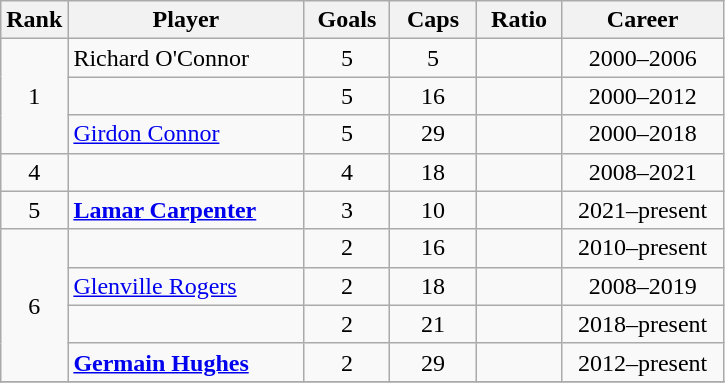<table class="wikitable sortable" style="text-align:center;">
<tr>
<th width=30px>Rank</th>
<th style="width:150px;">Player</th>
<th width=50px>Goals</th>
<th width=50px>Caps</th>
<th width=50px>Ratio</th>
<th style="width:100px;">Career</th>
</tr>
<tr>
<td rowspan=3>1</td>
<td style="text-align: left;">Richard O'Connor</td>
<td>5</td>
<td>5</td>
<td></td>
<td>2000–2006</td>
</tr>
<tr>
<td style="text-align: left;"></td>
<td>5</td>
<td>16</td>
<td></td>
<td>2000–2012</td>
</tr>
<tr>
<td style="text-align: left;"><a href='#'>Girdon Connor</a></td>
<td>5</td>
<td>29</td>
<td></td>
<td>2000–2018</td>
</tr>
<tr>
<td>4</td>
<td style="text-align: left;"></td>
<td>4</td>
<td>18</td>
<td></td>
<td>2008–2021</td>
</tr>
<tr>
<td>5</td>
<td style="text-align: left;"><strong><a href='#'>Lamar Carpenter</a></strong></td>
<td>3</td>
<td>10</td>
<td></td>
<td>2021–present</td>
</tr>
<tr>
<td rowspan=4>6</td>
<td style="text-align: left;"><strong></strong></td>
<td>2</td>
<td>16</td>
<td></td>
<td>2010–present</td>
</tr>
<tr>
<td style="text-align: left;"><a href='#'>Glenville Rogers</a></td>
<td>2</td>
<td>18</td>
<td></td>
<td>2008–2019</td>
</tr>
<tr>
<td style="text-align: left;"><strong></strong></td>
<td>2</td>
<td>21</td>
<td></td>
<td>2018–present</td>
</tr>
<tr>
<td style="text-align: left;"><strong><a href='#'>Germain Hughes</a></strong></td>
<td>2</td>
<td>29</td>
<td></td>
<td>2012–present</td>
</tr>
<tr>
</tr>
</table>
